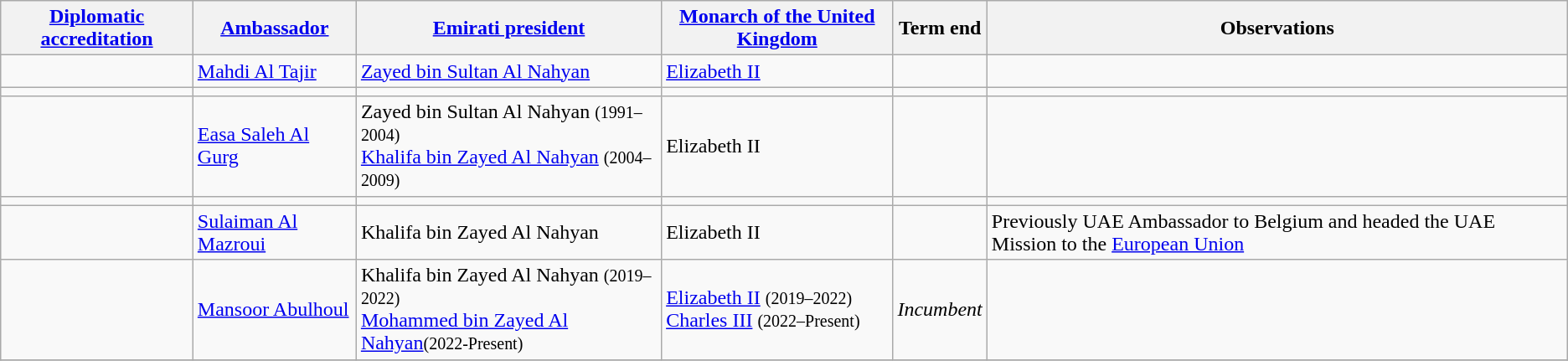<table class="wikitable sortable">
<tr>
<th><a href='#'>Diplomatic accreditation</a></th>
<th><a href='#'>Ambassador</a></th>
<th><a href='#'>Emirati president</a></th>
<th><a href='#'>Monarch of the United Kingdom</a></th>
<th>Term end</th>
<th>Observations</th>
</tr>
<tr>
<td></td>
<td><a href='#'>Mahdi Al Tajir</a></td>
<td><a href='#'>Zayed bin Sultan Al Nahyan</a></td>
<td><a href='#'>Elizabeth II</a></td>
<td></td>
<td></td>
</tr>
<tr>
<td></td>
<td></td>
<td></td>
<td></td>
<td></td>
<td></td>
</tr>
<tr>
<td></td>
<td><a href='#'>Easa Saleh Al Gurg</a></td>
<td>Zayed bin Sultan Al Nahyan <small>(1991–2004)</small><br><a href='#'>Khalifa bin Zayed Al Nahyan</a> <small>(2004–2009)</small></td>
<td>Elizabeth II</td>
<td></td>
<td></td>
</tr>
<tr>
<td></td>
<td></td>
<td></td>
<td></td>
<td></td>
<td></td>
</tr>
<tr>
<td></td>
<td><a href='#'>Sulaiman Al Mazroui</a></td>
<td>Khalifa bin Zayed Al Nahyan</td>
<td>Elizabeth II</td>
<td></td>
<td>Previously UAE Ambassador to Belgium and headed the UAE Mission to the <a href='#'>European Union</a></td>
</tr>
<tr>
<td></td>
<td><a href='#'>Mansoor Abulhoul</a></td>
<td>Khalifa bin Zayed Al Nahyan <small>(2019–2022)</small><br><a href='#'>Mohammed bin Zayed Al Nahyan</a><small>(2022-Present)</small></td>
<td><a href='#'>Elizabeth II</a> <small>(2019–2022)</small><br><a href='#'>Charles III</a> <small>(2022–Present)</small></td>
<td><em>Incumbent</em></td>
<td></td>
</tr>
<tr>
</tr>
</table>
